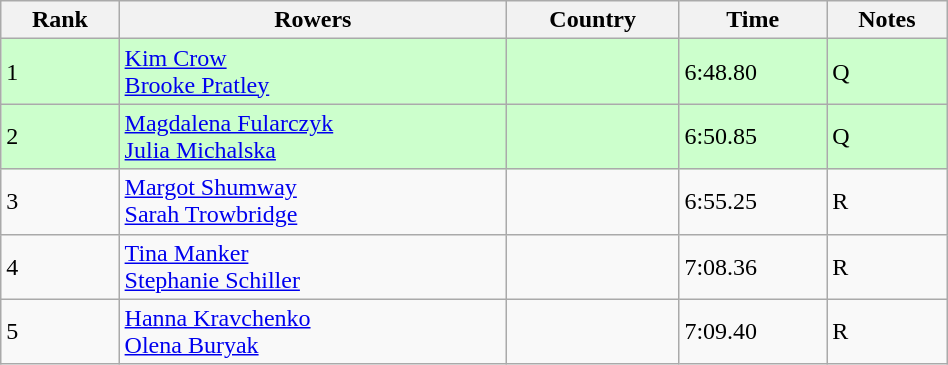<table class="wikitable sortable" width=50%>
<tr>
<th>Rank</th>
<th>Rowers</th>
<th>Country</th>
<th>Time</th>
<th>Notes</th>
</tr>
<tr bgcolor=ccffcc>
<td>1</td>
<td><a href='#'>Kim Crow</a><br><a href='#'>Brooke Pratley</a></td>
<td></td>
<td>6:48.80</td>
<td>Q</td>
</tr>
<tr bgcolor=ccffcc>
<td>2</td>
<td><a href='#'>Magdalena Fularczyk</a><br><a href='#'>Julia Michalska</a></td>
<td></td>
<td>6:50.85</td>
<td>Q</td>
</tr>
<tr>
<td>3</td>
<td><a href='#'>Margot Shumway</a><br><a href='#'>Sarah Trowbridge</a></td>
<td></td>
<td>6:55.25</td>
<td>R</td>
</tr>
<tr>
<td>4</td>
<td><a href='#'>Tina Manker</a><br><a href='#'>Stephanie Schiller</a></td>
<td></td>
<td>7:08.36</td>
<td>R</td>
</tr>
<tr>
<td>5</td>
<td><a href='#'>Hanna Kravchenko</a><br><a href='#'>Olena Buryak</a></td>
<td></td>
<td>7:09.40</td>
<td>R</td>
</tr>
</table>
